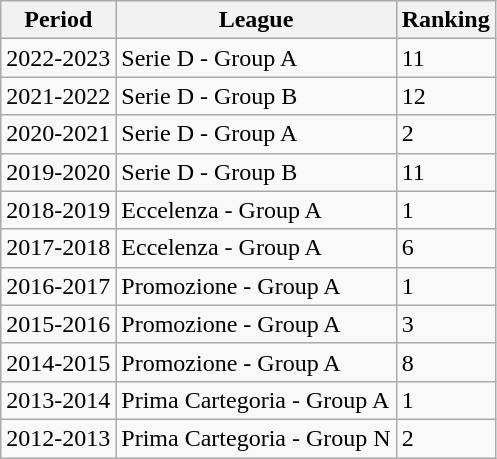<table class="wikitable">
<tr>
<th>Period</th>
<th>League</th>
<th>Ranking</th>
</tr>
<tr>
<td>2022-2023</td>
<td>Serie D - Group A</td>
<td>11</td>
</tr>
<tr>
<td>2021-2022</td>
<td>Serie D - Group B</td>
<td>12</td>
</tr>
<tr>
<td>2020-2021</td>
<td>Serie D - Group A</td>
<td>2</td>
</tr>
<tr>
<td>2019-2020</td>
<td>Serie D - Group B</td>
<td>11</td>
</tr>
<tr>
<td>2018-2019</td>
<td>Eccelenza - Group A</td>
<td>1</td>
</tr>
<tr>
<td>2017-2018</td>
<td>Eccelenza - Group A</td>
<td>6</td>
</tr>
<tr>
<td>2016-2017</td>
<td>Promozione - Group A</td>
<td>1</td>
</tr>
<tr>
<td>2015-2016</td>
<td>Promozione - Group A</td>
<td>3</td>
</tr>
<tr>
<td>2014-2015</td>
<td>Promozione - Group A</td>
<td>8</td>
</tr>
<tr>
<td>2013-2014</td>
<td>Prima Cartegoria - Group A</td>
<td>1</td>
</tr>
<tr>
<td>2012-2013</td>
<td>Prima Cartegoria - Group N</td>
<td>2</td>
</tr>
</table>
